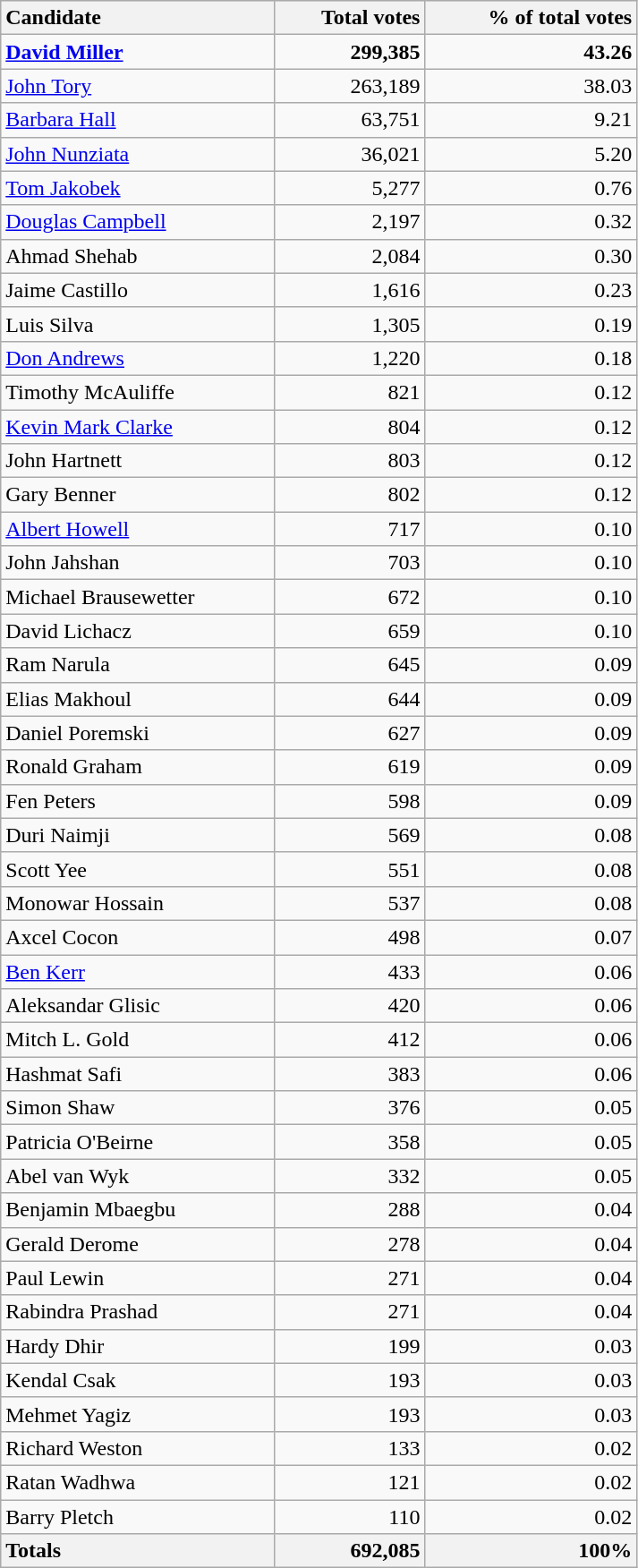<table class=wikitable style="width:475px;" border="1" cellspacing="2" cellpadding="2">
<tr style="background:#eee;">
<th style="text-align:left;">Candidate</th>
<th style="text-align:right;">Total votes</th>
<th style="text-align:right;">% of total votes</th>
</tr>
<tr>
<td style="text-align:left;"><strong><a href='#'>David Miller</a></strong></td>
<td style="text-align:right;"><strong>299,385</strong></td>
<td style="text-align:right;"><strong>43.26</strong></td>
</tr>
<tr>
<td style="text-align:left;"><a href='#'>John Tory</a></td>
<td style="text-align:right;">263,189</td>
<td style="text-align:right;">38.03</td>
</tr>
<tr>
<td style="text-align:left;"><a href='#'>Barbara Hall</a></td>
<td style="text-align:right;">63,751</td>
<td style="text-align:right;">9.21</td>
</tr>
<tr>
<td style="text-align:left;"><a href='#'>John Nunziata</a></td>
<td style="text-align:right;">36,021</td>
<td style="text-align:right;">5.20</td>
</tr>
<tr>
<td style="text-align:left;"><a href='#'>Tom Jakobek</a></td>
<td style="text-align:right;">5,277</td>
<td style="text-align:right;">0.76</td>
</tr>
<tr>
<td style="text-align:left;"><a href='#'>Douglas Campbell</a></td>
<td style="text-align:right;">2,197</td>
<td style="text-align:right;">0.32</td>
</tr>
<tr>
<td style="text-align:left;">Ahmad Shehab</td>
<td style="text-align:right;">2,084</td>
<td style="text-align:right;">0.30</td>
</tr>
<tr>
<td style="text-align:left;">Jaime Castillo</td>
<td style="text-align:right;">1,616</td>
<td style="text-align:right;">0.23</td>
</tr>
<tr>
<td style="text-align:left;">Luis Silva</td>
<td style="text-align:right;">1,305</td>
<td style="text-align:right;">0.19</td>
</tr>
<tr>
<td style="text-align:left;"><a href='#'>Don Andrews</a></td>
<td style="text-align:right;">1,220</td>
<td style="text-align:right;">0.18</td>
</tr>
<tr>
<td style="text-align:left;">Timothy McAuliffe</td>
<td style="text-align:right;">821</td>
<td style="text-align:right;">0.12</td>
</tr>
<tr>
<td style="text-align:left;"><a href='#'>Kevin Mark Clarke</a></td>
<td style="text-align:right;">804</td>
<td style="text-align:right;">0.12</td>
</tr>
<tr>
<td style="text-align:left;">John Hartnett</td>
<td style="text-align:right;">803</td>
<td style="text-align:right;">0.12</td>
</tr>
<tr>
<td style="text-align:left;">Gary Benner</td>
<td style="text-align:right;">802</td>
<td style="text-align:right;">0.12</td>
</tr>
<tr>
<td style="text-align:left;"><a href='#'>Albert Howell</a></td>
<td style="text-align:right;">717</td>
<td style="text-align:right;">0.10</td>
</tr>
<tr>
<td style="text-align:left;">John Jahshan</td>
<td style="text-align:right;">703</td>
<td style="text-align:right;">0.10</td>
</tr>
<tr>
<td style="text-align:left;">Michael Brausewetter</td>
<td style="text-align:right;">672</td>
<td style="text-align:right;">0.10</td>
</tr>
<tr>
<td style="text-align:left;">David Lichacz</td>
<td style="text-align:right;">659</td>
<td style="text-align:right;">0.10</td>
</tr>
<tr>
<td style="text-align:left;">Ram Narula</td>
<td style="text-align:right;">645</td>
<td style="text-align:right;">0.09</td>
</tr>
<tr>
<td style="text-align:left;">Elias Makhoul</td>
<td style="text-align:right;">644</td>
<td style="text-align:right;">0.09</td>
</tr>
<tr>
<td style="text-align:left;">Daniel Poremski</td>
<td style="text-align:right;">627</td>
<td style="text-align:right;">0.09</td>
</tr>
<tr>
<td style="text-align:left;">Ronald Graham</td>
<td style="text-align:right;">619</td>
<td style="text-align:right;">0.09</td>
</tr>
<tr>
<td style="text-align:Left;">Fen Peters</td>
<td style="text-align:right;">598</td>
<td style="text-align:right;">0.09</td>
</tr>
<tr>
<td style="text-align:left;">Duri Naimji</td>
<td style="text-align:right;">569</td>
<td style="text-align:right;">0.08</td>
</tr>
<tr>
<td style="text-align:left;">Scott Yee</td>
<td style="text-align:right;">551</td>
<td style="text-align:right;">0.08</td>
</tr>
<tr>
<td style="text-align:left;">Monowar Hossain</td>
<td style="text-align:right;">537</td>
<td style="text-align:right;">0.08</td>
</tr>
<tr>
<td style="text-align:left;">Axcel Cocon</td>
<td style="text-align:right;">498</td>
<td style="text-align:right;">0.07</td>
</tr>
<tr>
<td style="text-align:left;"><a href='#'>Ben Kerr</a></td>
<td style="text-align:right;">433</td>
<td style="text-align:right;">0.06</td>
</tr>
<tr>
<td style="text-align:left;">Aleksandar Glisic</td>
<td style="text-align:right;">420</td>
<td style="text-align:right;">0.06</td>
</tr>
<tr>
<td style="text-align:left;">Mitch L. Gold</td>
<td style="text-align:right;">412</td>
<td style="text-align:right;">0.06</td>
</tr>
<tr>
<td style="text-align:left;">Hashmat Safi</td>
<td style="text-align:right;">383</td>
<td style="text-align:right;">0.06</td>
</tr>
<tr>
<td style="text-align:left;">Simon Shaw</td>
<td style="text-align:right;">376</td>
<td style="text-align:right;">0.05</td>
</tr>
<tr>
<td style="text-align:left;">Patricia O'Beirne</td>
<td style="text-align:right;">358</td>
<td style="text-align:right;">0.05</td>
</tr>
<tr>
<td style="text-align:left;">Abel van Wyk</td>
<td style="text-align:right;">332</td>
<td style="text-align:right;">0.05</td>
</tr>
<tr>
<td style="text-align:left;">Benjamin Mbaegbu</td>
<td style="text-align:right;">288</td>
<td style="text-align:right;">0.04</td>
</tr>
<tr>
<td style="text-align:left;">Gerald Derome</td>
<td style="text-align:right;">278</td>
<td style="text-align:right;">0.04</td>
</tr>
<tr>
<td style="text-align:left;">Paul Lewin</td>
<td style="text-align:right;">271</td>
<td style="text-align:right;">0.04</td>
</tr>
<tr>
<td style="text-align:left;">Rabindra Prashad</td>
<td style="text-align:right;">271</td>
<td style="text-align:right;">0.04</td>
</tr>
<tr>
<td style="text-align:left;">Hardy Dhir</td>
<td style="text-align:right;">199</td>
<td style="text-align:right;">0.03</td>
</tr>
<tr>
<td style="text-align:left;">Kendal Csak</td>
<td style="text-align:right;">193</td>
<td style="text-align:right;">0.03</td>
</tr>
<tr>
<td style="text-align:left;">Mehmet Yagiz</td>
<td style="text-align:right;">193</td>
<td style="text-align:right;">0.03</td>
</tr>
<tr>
<td style="text-align:left;">Richard Weston</td>
<td style="text-align:right;">133</td>
<td style="text-align:right;">0.02</td>
</tr>
<tr>
<td style="text-align:left;">Ratan Wadhwa</td>
<td style="text-align:right;">121</td>
<td style="text-align:right;">0.02</td>
</tr>
<tr>
<td style="text-align:left;">Barry Pletch</td>
<td style="text-align:right;">110</td>
<td style="text-align:right;">0.02</td>
</tr>
<tr style="background:#eee;">
<th style="text-align:left;">Totals</th>
<th style="text-align:right;">692,085</th>
<th style="text-align:right;">100%</th>
</tr>
</table>
